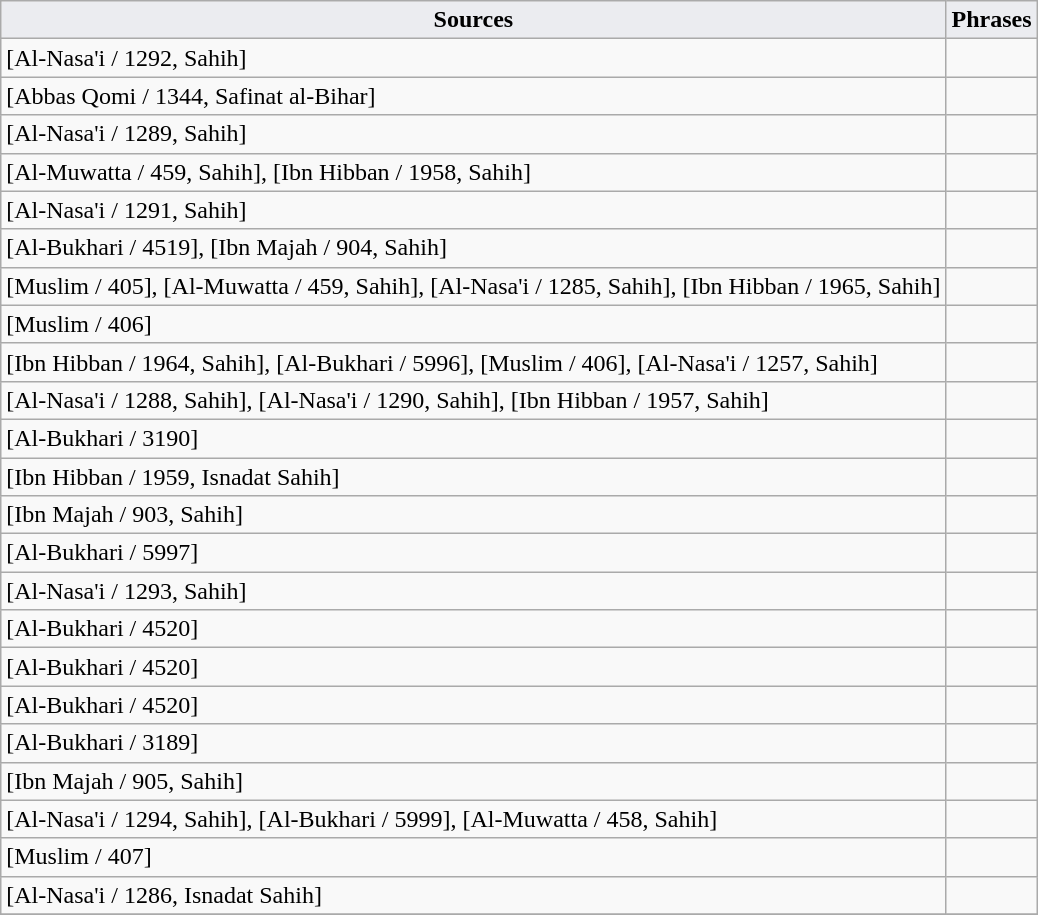<table class="wikitable">
<tr style="text-align: center; font-size: thin; margin-center: inherit" bgcolor="#ebecf0">
<td><strong>Sources</strong></td>
<td><strong>Phrases</strong></td>
</tr>
<tr style="vertical-align: top;">
<td align="left">[Al-Nasa'i / 1292, Sahih]</td>
<td align="right"></td>
</tr>
<tr>
<td align="left">[Abbas Qomi / 1344, Safinat al-Bihar]</td>
<td align="right"></td>
</tr>
<tr>
<td align="left">[Al-Nasa'i / 1289, Sahih]</td>
<td align="right"></td>
</tr>
<tr>
<td align="left">[Al-Muwatta / 459, Sahih], [Ibn Hibban / 1958, Sahih]</td>
<td align="right"></td>
</tr>
<tr>
<td align="left">[Al-Nasa'i / 1291, Sahih]</td>
<td align="right"></td>
</tr>
<tr>
<td align="left">[Al-Bukhari / 4519], [Ibn Majah / 904, Sahih]</td>
<td align="right"></td>
</tr>
<tr>
<td align="left">[Muslim / 405], [Al-Muwatta / 459, Sahih], [Al-Nasa'i / 1285, Sahih], [Ibn Hibban / 1965, Sahih]</td>
<td align="right"></td>
</tr>
<tr>
<td align="left">[Muslim / 406]</td>
<td align="right"></td>
</tr>
<tr>
<td align="left">[Ibn Hibban / 1964, Sahih], [Al-Bukhari / 5996], [Muslim / 406], [Al-Nasa'i / 1257, Sahih]</td>
<td align="right"></td>
</tr>
<tr>
<td align="left">[Al-Nasa'i / 1288, Sahih], [Al-Nasa'i / 1290, Sahih], [Ibn Hibban / 1957, Sahih]</td>
<td align="right"></td>
</tr>
<tr>
<td align="left">[Al-Bukhari / 3190]</td>
<td align="right"></td>
</tr>
<tr>
<td align="left">[Ibn Hibban / 1959, Isnadat Sahih]</td>
<td align="right"></td>
</tr>
<tr>
<td align="left">[Ibn Majah / 903, Sahih]</td>
<td align="right"></td>
</tr>
<tr>
<td align="left">[Al-Bukhari / 5997]</td>
<td align="right"></td>
</tr>
<tr>
<td align="left">[Al-Nasa'i / 1293, Sahih]</td>
<td align="right"></td>
</tr>
<tr>
<td align="left">[Al-Bukhari / 4520]</td>
<td align="right"></td>
</tr>
<tr>
<td align="left">[Al-Bukhari / 4520]</td>
<td align="right"></td>
</tr>
<tr>
<td align="left">[Al-Bukhari / 4520]</td>
<td align="right"></td>
</tr>
<tr>
<td align="left">[Al-Bukhari / 3189]</td>
<td align="right"></td>
</tr>
<tr>
<td align="left">[Ibn Majah / 905, Sahih]</td>
<td align="right"></td>
</tr>
<tr>
<td align="left">[Al-Nasa'i / 1294, Sahih], [Al-Bukhari / 5999], [Al-Muwatta / 458, Sahih]</td>
<td align="right"></td>
</tr>
<tr>
<td align="left">[Muslim / 407]</td>
<td align="right"></td>
</tr>
<tr>
<td align="left">[Al-Nasa'i / 1286, Isnadat Sahih]</td>
<td align="right"></td>
</tr>
<tr>
</tr>
</table>
